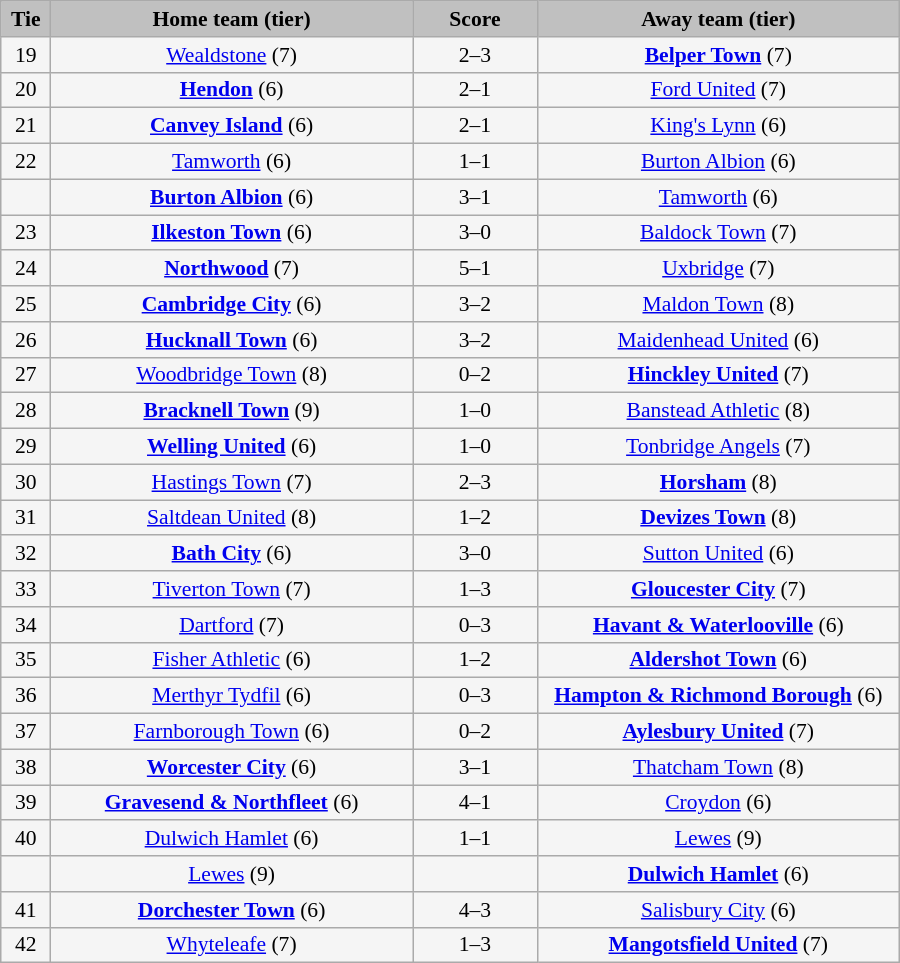<table class="wikitable" style="width: 600px; background:WhiteSmoke; text-align:center; font-size:90%">
<tr>
<td scope="col" style="width:  5.00%; background:silver;"><strong>Tie</strong></td>
<td scope="col" style="width: 36.25%; background:silver;"><strong>Home team (tier)</strong></td>
<td scope="col" style="width: 12.50%; background:silver;"><strong>Score</strong></td>
<td scope="col" style="width: 36.25%; background:silver;"><strong>Away team (tier)</strong></td>
</tr>
<tr>
<td>19</td>
<td><a href='#'>Wealdstone</a> (7)</td>
<td>2–3</td>
<td><strong><a href='#'>Belper Town</a></strong> (7)</td>
</tr>
<tr>
<td>20</td>
<td><strong><a href='#'>Hendon</a></strong> (6)</td>
<td>2–1</td>
<td><a href='#'>Ford United</a> (7)</td>
</tr>
<tr>
<td>21</td>
<td><strong><a href='#'>Canvey Island</a></strong> (6)</td>
<td>2–1</td>
<td><a href='#'>King's Lynn</a> (6)</td>
</tr>
<tr>
<td>22</td>
<td><a href='#'>Tamworth</a> (6)</td>
<td>1–1</td>
<td><a href='#'>Burton Albion</a> (6)</td>
</tr>
<tr>
<td><em></em></td>
<td><strong><a href='#'>Burton Albion</a></strong> (6)</td>
<td>3–1</td>
<td><a href='#'>Tamworth</a> (6)</td>
</tr>
<tr>
<td>23</td>
<td><strong><a href='#'>Ilkeston Town</a></strong> (6)</td>
<td>3–0</td>
<td><a href='#'>Baldock Town</a> (7)</td>
</tr>
<tr>
<td>24</td>
<td><strong><a href='#'>Northwood</a></strong> (7)</td>
<td>5–1</td>
<td><a href='#'>Uxbridge</a> (7)</td>
</tr>
<tr>
<td>25</td>
<td><strong><a href='#'>Cambridge City</a></strong> (6)</td>
<td>3–2</td>
<td><a href='#'>Maldon Town</a> (8)</td>
</tr>
<tr>
<td>26</td>
<td><strong><a href='#'>Hucknall Town</a></strong> (6)</td>
<td>3–2</td>
<td><a href='#'>Maidenhead United</a> (6)</td>
</tr>
<tr>
<td>27</td>
<td><a href='#'>Woodbridge Town</a> (8)</td>
<td>0–2</td>
<td><strong><a href='#'>Hinckley United</a></strong> (7)</td>
</tr>
<tr>
<td>28</td>
<td><strong><a href='#'>Bracknell Town</a></strong> (9)</td>
<td>1–0</td>
<td><a href='#'>Banstead Athletic</a> (8)</td>
</tr>
<tr>
<td>29</td>
<td><strong><a href='#'>Welling United</a></strong> (6)</td>
<td>1–0</td>
<td><a href='#'>Tonbridge Angels</a> (7)</td>
</tr>
<tr>
<td>30</td>
<td><a href='#'>Hastings Town</a> (7)</td>
<td>2–3</td>
<td><strong><a href='#'>Horsham</a></strong> (8)</td>
</tr>
<tr>
<td>31</td>
<td><a href='#'>Saltdean United</a> (8)</td>
<td>1–2</td>
<td><strong><a href='#'>Devizes Town</a></strong> (8)</td>
</tr>
<tr>
<td>32</td>
<td><strong><a href='#'>Bath City</a></strong> (6)</td>
<td>3–0</td>
<td><a href='#'>Sutton United</a> (6)</td>
</tr>
<tr>
<td>33</td>
<td><a href='#'>Tiverton Town</a> (7)</td>
<td>1–3</td>
<td><strong><a href='#'>Gloucester City</a></strong> (7)</td>
</tr>
<tr>
<td>34</td>
<td><a href='#'>Dartford</a> (7)</td>
<td>0–3</td>
<td><strong><a href='#'>Havant & Waterlooville</a></strong> (6)</td>
</tr>
<tr>
<td>35</td>
<td><a href='#'>Fisher Athletic</a> (6)</td>
<td>1–2</td>
<td><strong><a href='#'>Aldershot Town</a></strong> (6)</td>
</tr>
<tr>
<td>36</td>
<td><a href='#'>Merthyr Tydfil</a> (6)</td>
<td>0–3</td>
<td><strong><a href='#'>Hampton & Richmond Borough</a></strong> (6)</td>
</tr>
<tr>
<td>37</td>
<td><a href='#'>Farnborough Town</a> (6)</td>
<td>0–2</td>
<td><strong><a href='#'>Aylesbury United</a></strong> (7)</td>
</tr>
<tr>
<td>38</td>
<td><strong><a href='#'>Worcester City</a></strong> (6)</td>
<td>3–1</td>
<td><a href='#'>Thatcham Town</a> (8)</td>
</tr>
<tr>
<td>39</td>
<td><strong><a href='#'>Gravesend & Northfleet</a></strong> (6)</td>
<td>4–1</td>
<td><a href='#'>Croydon</a> (6)</td>
</tr>
<tr>
<td>40</td>
<td><a href='#'>Dulwich Hamlet</a> (6)</td>
<td>1–1</td>
<td><a href='#'>Lewes</a> (9)</td>
</tr>
<tr>
<td><em></em></td>
<td><a href='#'>Lewes</a> (9)</td>
<td></td>
<td><strong><a href='#'>Dulwich Hamlet</a></strong> (6)</td>
</tr>
<tr>
<td>41</td>
<td><strong><a href='#'>Dorchester Town</a></strong> (6)</td>
<td>4–3</td>
<td><a href='#'>Salisbury City</a> (6)</td>
</tr>
<tr>
<td>42</td>
<td><a href='#'>Whyteleafe</a> (7)</td>
<td>1–3</td>
<td><strong><a href='#'>Mangotsfield United</a></strong> (7)</td>
</tr>
</table>
